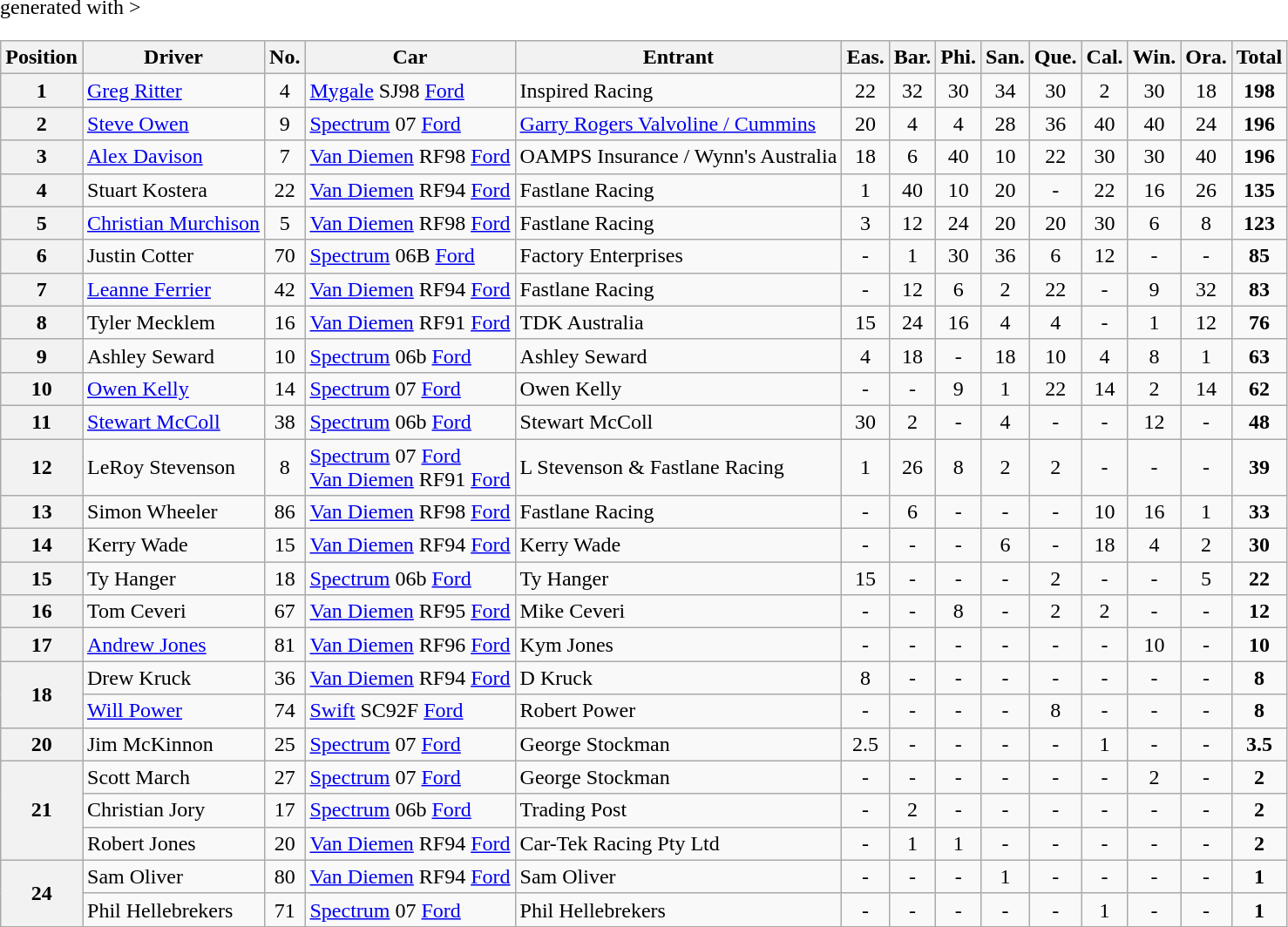<table class="wikitable" border="1" <hiddentext>generated with >
<tr style="font-weight:bold">
<th>Position </th>
<th>Driver </th>
<th>No.</th>
<th>Car </th>
<th>Entrant</th>
<th>Eas.</th>
<th>Bar.</th>
<th>Phi.</th>
<th>San.</th>
<th>Que.</th>
<th>Cal.</th>
<th>Win.</th>
<th>Ora.</th>
<th>Total</th>
</tr>
<tr>
<th>1</th>
<td><a href='#'>Greg Ritter</a></td>
<td align="center">4</td>
<td><a href='#'>Mygale</a> SJ98 <a href='#'>Ford</a></td>
<td>Inspired Racing</td>
<td align="center">22</td>
<td align="center">32</td>
<td align="center">30</td>
<td align="center">34</td>
<td align="center">30</td>
<td align="center">2</td>
<td align="center">30</td>
<td align="center">18</td>
<td align="center"><strong>198</strong></td>
</tr>
<tr>
<th>2</th>
<td><a href='#'>Steve Owen</a></td>
<td align="center">9</td>
<td><a href='#'>Spectrum</a> 07 <a href='#'>Ford</a></td>
<td><a href='#'>Garry Rogers Valvoline / Cummins</a></td>
<td align="center">20</td>
<td align="center">4</td>
<td align="center">4</td>
<td align="center">28</td>
<td align="center">36</td>
<td align="center">40</td>
<td align="center">40</td>
<td align="center">24</td>
<td align="center"><strong>196</strong></td>
</tr>
<tr>
<th>3</th>
<td><a href='#'>Alex Davison</a></td>
<td align="center">7</td>
<td><a href='#'>Van Diemen</a> RF98 <a href='#'>Ford</a></td>
<td>OAMPS Insurance / Wynn's Australia</td>
<td align="center">18</td>
<td align="center">6</td>
<td align="center">40</td>
<td align="center">10</td>
<td align="center">22</td>
<td align="center">30</td>
<td align="center">30</td>
<td align="center">40</td>
<td align="center"><strong>196</strong></td>
</tr>
<tr>
<th>4</th>
<td>Stuart Kostera</td>
<td align="center">22</td>
<td><a href='#'>Van Diemen</a> RF94 <a href='#'>Ford</a></td>
<td>Fastlane Racing</td>
<td align="center">1</td>
<td align="center">40</td>
<td align="center">10</td>
<td align="center">20</td>
<td align="center">-</td>
<td align="center">22</td>
<td align="center">16</td>
<td align="center">26</td>
<td align="center"><strong>135</strong></td>
</tr>
<tr>
<th>5</th>
<td><a href='#'>Christian Murchison</a></td>
<td align="center">5</td>
<td><a href='#'>Van Diemen</a> RF98 <a href='#'>Ford</a></td>
<td>Fastlane Racing</td>
<td align="center">3</td>
<td align="center">12</td>
<td align="center">24</td>
<td align="center">20</td>
<td align="center">20</td>
<td align="center">30</td>
<td align="center">6</td>
<td align="center">8</td>
<td align="center"><strong>123</strong></td>
</tr>
<tr>
<th>6</th>
<td>Justin Cotter</td>
<td align="center">70</td>
<td><a href='#'>Spectrum</a> 06B <a href='#'>Ford</a></td>
<td>Factory Enterprises</td>
<td align="center">-</td>
<td align="center">1</td>
<td align="center">30</td>
<td align="center">36</td>
<td align="center">6</td>
<td align="center">12</td>
<td align="center">-</td>
<td align="center">-</td>
<td align="center"><strong>85</strong></td>
</tr>
<tr>
<th>7</th>
<td><a href='#'>Leanne Ferrier</a></td>
<td align="center">42</td>
<td><a href='#'>Van Diemen</a> RF94 <a href='#'>Ford</a></td>
<td>Fastlane Racing</td>
<td align="center">-</td>
<td align="center">12</td>
<td align="center">6</td>
<td align="center">2</td>
<td align="center">22</td>
<td align="center">-</td>
<td align="center">9</td>
<td align="center">32</td>
<td align="center"><strong>83</strong></td>
</tr>
<tr>
<th>8</th>
<td>Tyler Mecklem</td>
<td align="center">16</td>
<td><a href='#'>Van Diemen</a> RF91 <a href='#'>Ford</a></td>
<td>TDK Australia</td>
<td align="center">15</td>
<td align="center">24</td>
<td align="center">16</td>
<td align="center">4</td>
<td align="center">4</td>
<td align="center">-</td>
<td align="center">1</td>
<td align="center">12</td>
<td align="center"><strong>76</strong></td>
</tr>
<tr>
<th>9</th>
<td>Ashley Seward</td>
<td align="center">10</td>
<td><a href='#'>Spectrum</a> 06b <a href='#'>Ford</a></td>
<td>Ashley Seward</td>
<td align="center">4</td>
<td align="center">18</td>
<td align="center">-</td>
<td align="center">18</td>
<td align="center">10</td>
<td align="center">4</td>
<td align="center">8</td>
<td align="center">1</td>
<td align="center"><strong>63</strong></td>
</tr>
<tr>
<th>10</th>
<td><a href='#'>Owen Kelly</a></td>
<td align="center">14</td>
<td><a href='#'>Spectrum</a> 07 <a href='#'>Ford</a></td>
<td>Owen Kelly</td>
<td align="center">-</td>
<td align="center">-</td>
<td align="center">9</td>
<td align="center">1</td>
<td align="center">22</td>
<td align="center">14</td>
<td align="center">2</td>
<td align="center">14</td>
<td align="center"><strong>62</strong></td>
</tr>
<tr>
<th>11</th>
<td><a href='#'>Stewart McColl</a></td>
<td align="center">38</td>
<td><a href='#'>Spectrum</a> 06b <a href='#'>Ford</a></td>
<td>Stewart McColl</td>
<td align="center">30</td>
<td align="center">2</td>
<td align="center">-</td>
<td align="center">4</td>
<td align="center">-</td>
<td align="center">-</td>
<td align="center">12</td>
<td align="center">-</td>
<td align="center"><strong>48</strong></td>
</tr>
<tr>
<th>12</th>
<td>LeRoy Stevenson</td>
<td align="center">8</td>
<td><a href='#'>Spectrum</a> 07 <a href='#'>Ford</a><br> <a href='#'>Van Diemen</a> RF91 <a href='#'>Ford</a></td>
<td>L Stevenson & Fastlane Racing</td>
<td align="center">1</td>
<td align="center">26</td>
<td align="center">8</td>
<td align="center">2</td>
<td align="center">2</td>
<td align="center">-</td>
<td align="center">-</td>
<td align="center">-</td>
<td align="center"><strong>39</strong></td>
</tr>
<tr>
<th>13</th>
<td>Simon Wheeler</td>
<td align="center">86</td>
<td><a href='#'>Van Diemen</a> RF98 <a href='#'>Ford</a></td>
<td>Fastlane Racing</td>
<td align="center">-</td>
<td align="center">6</td>
<td align="center">-</td>
<td align="center">-</td>
<td align="center">-</td>
<td align="center">10</td>
<td align="center">16</td>
<td align="center">1</td>
<td align="center"><strong>33</strong></td>
</tr>
<tr>
<th>14</th>
<td>Kerry Wade</td>
<td align="center">15</td>
<td><a href='#'>Van Diemen</a> RF94 <a href='#'>Ford</a></td>
<td>Kerry Wade</td>
<td align="center">-</td>
<td align="center">-</td>
<td align="center">-</td>
<td align="center">6</td>
<td align="center">-</td>
<td align="center">18</td>
<td align="center">4</td>
<td align="center">2</td>
<td align="center"><strong>30</strong></td>
</tr>
<tr>
<th>15</th>
<td>Ty Hanger</td>
<td align="center">18</td>
<td><a href='#'>Spectrum</a> 06b <a href='#'>Ford</a></td>
<td>Ty Hanger</td>
<td align="center">15</td>
<td align="center">-</td>
<td align="center">-</td>
<td align="center">-</td>
<td align="center">2</td>
<td align="center">-</td>
<td align="center">-</td>
<td align="center">5</td>
<td align="center"><strong>22</strong></td>
</tr>
<tr>
<th>16</th>
<td>Tom Ceveri</td>
<td align="center">67</td>
<td><a href='#'>Van Diemen</a> RF95 <a href='#'>Ford</a></td>
<td>Mike Ceveri</td>
<td align="center">-</td>
<td align="center">-</td>
<td align="center">8</td>
<td align="center">-</td>
<td align="center">2</td>
<td align="center">2</td>
<td align="center">-</td>
<td align="center">-</td>
<td align="center"><strong>12</strong></td>
</tr>
<tr>
<th>17</th>
<td><a href='#'>Andrew Jones</a></td>
<td align="center">81</td>
<td><a href='#'>Van Diemen</a> RF96 <a href='#'>Ford</a></td>
<td>Kym Jones </td>
<td align="center">-</td>
<td align="center">-</td>
<td align="center">-</td>
<td align="center">-</td>
<td align="center">-</td>
<td align="center">-</td>
<td align="center">10</td>
<td align="center">-</td>
<td align="center"><strong>10</strong></td>
</tr>
<tr>
<th rowspan=2>18</th>
<td>Drew Kruck</td>
<td align="center">36</td>
<td><a href='#'>Van Diemen</a> RF94 <a href='#'>Ford</a></td>
<td>D Kruck</td>
<td align="center">8</td>
<td align="center">-</td>
<td align="center">-</td>
<td align="center">-</td>
<td align="center">-</td>
<td align="center">-</td>
<td align="center">-</td>
<td align="center">-</td>
<td align="center"><strong>8</strong></td>
</tr>
<tr>
<td><a href='#'>Will Power</a></td>
<td align="center">74</td>
<td><a href='#'>Swift</a> SC92F <a href='#'>Ford</a></td>
<td>Robert Power</td>
<td align="center">-</td>
<td align="center">-</td>
<td align="center">-</td>
<td align="center">-</td>
<td align="center">8</td>
<td align="center">-</td>
<td align="center">-</td>
<td align="center">-</td>
<td align="center"><strong>8</strong></td>
</tr>
<tr>
<th>20</th>
<td>Jim McKinnon</td>
<td align="center">25</td>
<td><a href='#'>Spectrum</a> 07 <a href='#'>Ford</a></td>
<td>George Stockman </td>
<td align="center">2.5</td>
<td align="center">-</td>
<td align="center">-</td>
<td align="center">-</td>
<td align="center">-</td>
<td align="center">1</td>
<td align="center">-</td>
<td align="center">-</td>
<td align="center"><strong>3.5</strong></td>
</tr>
<tr>
<th rowspan=3>21</th>
<td>Scott March</td>
<td align="center">27</td>
<td><a href='#'>Spectrum</a> 07 <a href='#'>Ford</a></td>
<td>George Stockman </td>
<td align="center">-</td>
<td align="center">-</td>
<td align="center">-</td>
<td align="center">-</td>
<td align="center">-</td>
<td align="center">-</td>
<td align="center">2</td>
<td align="center">-</td>
<td align="center"><strong>2</strong></td>
</tr>
<tr>
<td>Christian Jory</td>
<td align="center">17</td>
<td><a href='#'>Spectrum</a> 06b <a href='#'>Ford</a></td>
<td>Trading Post</td>
<td align="center">-</td>
<td align="center">2</td>
<td align="center">-</td>
<td align="center">-</td>
<td align="center">-</td>
<td align="center">-</td>
<td align="center">-</td>
<td align="center">-</td>
<td align="center"><strong>2</strong></td>
</tr>
<tr>
<td>Robert Jones</td>
<td align="center">20</td>
<td><a href='#'>Van Diemen</a> RF94 <a href='#'>Ford</a></td>
<td>Car-Tek Racing Pty Ltd</td>
<td align="center">-</td>
<td align="center">1</td>
<td align="center">1</td>
<td align="center">-</td>
<td align="center">-</td>
<td align="center">-</td>
<td align="center">-</td>
<td align="center">-</td>
<td align="center"><strong>2</strong></td>
</tr>
<tr>
<th rowspan=2>24</th>
<td>Sam Oliver</td>
<td align="center">80</td>
<td><a href='#'>Van Diemen</a> RF94 <a href='#'>Ford</a></td>
<td>Sam Oliver</td>
<td align="center">-</td>
<td align="center">-</td>
<td align="center">-</td>
<td align="center">1</td>
<td align="center">-</td>
<td align="center">-</td>
<td align="center">-</td>
<td align="center">-</td>
<td align="center"><strong>1</strong></td>
</tr>
<tr>
<td>Phil Hellebrekers</td>
<td align="center">71</td>
<td><a href='#'>Spectrum</a> 07 <a href='#'>Ford</a></td>
<td>Phil Hellebrekers</td>
<td align="center">-</td>
<td align="center">-</td>
<td align="center">-</td>
<td align="center">-</td>
<td align="center">-</td>
<td align="center">1</td>
<td align="center">-</td>
<td align="center">-</td>
<td align="center"><strong>1</strong></td>
</tr>
</table>
